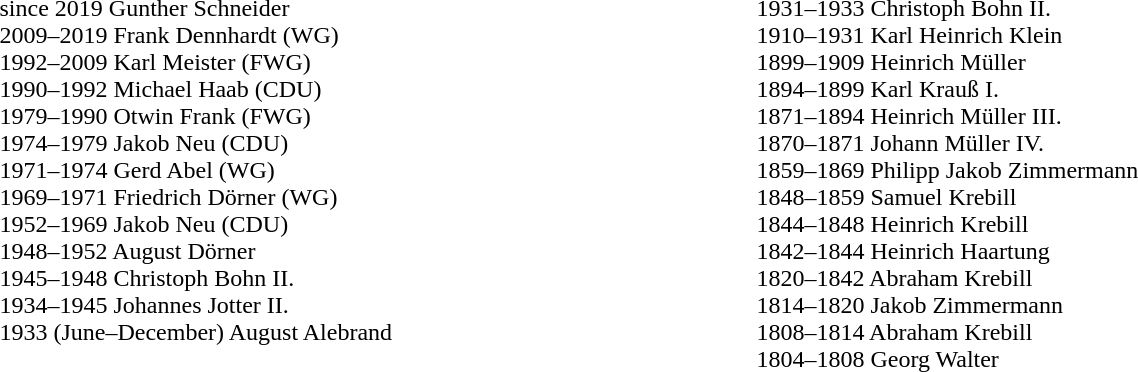<table width=80%>
<tr>
<td width=50% valign=top><br>since 2019 Gunther Schneider<br>
2009–2019 Frank Dennhardt (WG)<br>
1992–2009 Karl Meister (FWG)<br>
1990–1992 Michael Haab (CDU)<br>
1979–1990 Otwin Frank (FWG)<br>
1974–1979 Jakob Neu (CDU)<br>
1971–1974 Gerd Abel (WG)<br>
1969–1971 Friedrich Dörner (WG)<br>
1952–1969 Jakob Neu (CDU)<br>
1948–1952 August Dörner<br>
1945–1948 Christoph Bohn II.<br>
1934–1945 Johannes Jotter II.<br>
1933 (June–December) August Alebrand<br></td>
<td width=50% valign=top><br>1931–1933 Christoph Bohn II.<br>
1910–1931 Karl Heinrich Klein<br>
1899–1909 Heinrich Müller<br>
1894–1899 Karl Krauß I.<br>
1871–1894 Heinrich Müller III.<br>
1870–1871 Johann Müller IV.<br>
1859–1869 Philipp Jakob Zimmermann<br>
1848–1859 Samuel Krebill<br>
1844–1848 Heinrich Krebill<br>
1842–1844 Heinrich Haartung<br>
1820–1842 Abraham Krebill<br>
1814–1820 Jakob Zimmermann<br>
1808–1814 Abraham Krebill<br>
1804–1808 Georg Walter</td>
</tr>
</table>
